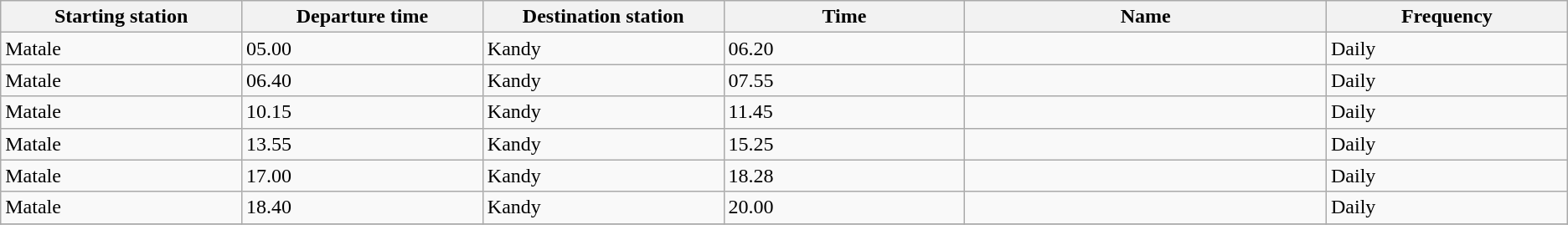<table class="sortable wikitable" border="1">
<tr>
<th width="10%">Starting station</th>
<th width="10%">Departure time</th>
<th width="10%">Destination station</th>
<th width="10%">Time</th>
<th width="15%">Name</th>
<th width="10%">Frequency</th>
</tr>
<tr>
<td>Matale</td>
<td>05.00</td>
<td>Kandy</td>
<td>06.20</td>
<td></td>
<td>Daily</td>
</tr>
<tr>
<td>Matale</td>
<td>06.40</td>
<td>Kandy</td>
<td>07.55</td>
<td></td>
<td>Daily</td>
</tr>
<tr>
<td>Matale</td>
<td>10.15</td>
<td>Kandy</td>
<td>11.45</td>
<td></td>
<td>Daily</td>
</tr>
<tr>
<td>Matale</td>
<td>13.55</td>
<td>Kandy</td>
<td>15.25</td>
<td></td>
<td>Daily</td>
</tr>
<tr>
<td>Matale</td>
<td>17.00</td>
<td>Kandy</td>
<td>18.28</td>
<td></td>
<td>Daily</td>
</tr>
<tr>
<td>Matale</td>
<td>18.40</td>
<td>Kandy</td>
<td>20.00</td>
<td></td>
<td>Daily</td>
</tr>
<tr>
</tr>
</table>
